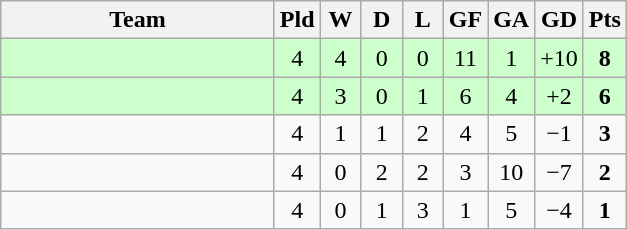<table class="wikitable" style="text-align: center;">
<tr>
<th width=175>Team</th>
<th width=20>Pld</th>
<th width=20>W</th>
<th width=20>D</th>
<th width=20>L</th>
<th width=20>GF</th>
<th width=20>GA</th>
<th width=20>GD</th>
<th width=20>Pts</th>
</tr>
<tr bgcolor=ccffcc>
<td style="text-align:left;"></td>
<td>4</td>
<td>4</td>
<td>0</td>
<td>0</td>
<td>11</td>
<td>1</td>
<td>+10</td>
<td><strong>8</strong></td>
</tr>
<tr bgcolor=ccffcc>
<td style="text-align:left;"></td>
<td>4</td>
<td>3</td>
<td>0</td>
<td>1</td>
<td>6</td>
<td>4</td>
<td>+2</td>
<td><strong>6</strong></td>
</tr>
<tr>
<td style="text-align:left;"></td>
<td>4</td>
<td>1</td>
<td>1</td>
<td>2</td>
<td>4</td>
<td>5</td>
<td>−1</td>
<td><strong>3</strong></td>
</tr>
<tr>
<td style="text-align:left;"></td>
<td>4</td>
<td>0</td>
<td>2</td>
<td>2</td>
<td>3</td>
<td>10</td>
<td>−7</td>
<td><strong>2</strong></td>
</tr>
<tr>
<td style="text-align:left;"></td>
<td>4</td>
<td>0</td>
<td>1</td>
<td>3</td>
<td>1</td>
<td>5</td>
<td>−4</td>
<td><strong>1</strong></td>
</tr>
</table>
